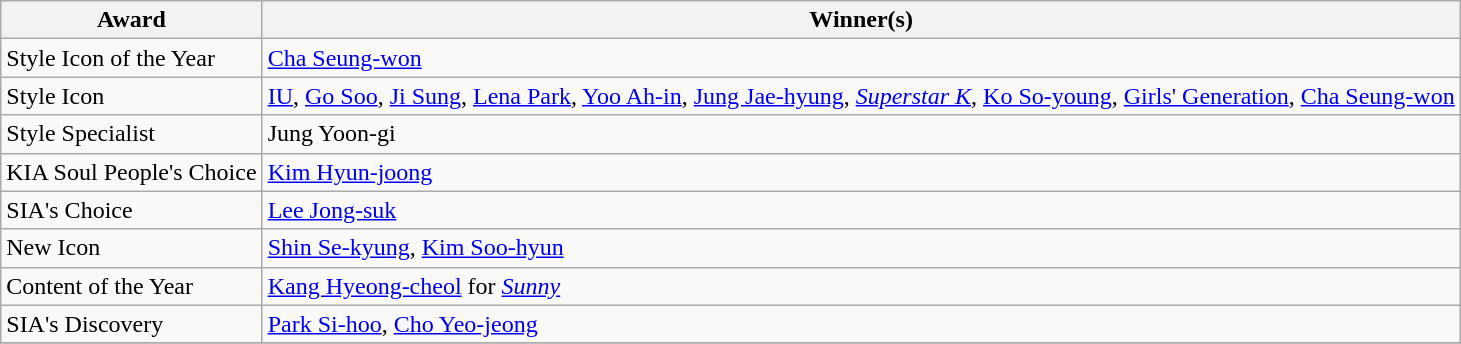<table class="wikitable">
<tr>
<th>Award</th>
<th>Winner(s)</th>
</tr>
<tr>
<td>Style Icon of the Year</td>
<td><a href='#'>Cha Seung-won</a></td>
</tr>
<tr>
<td>Style Icon</td>
<td><a href='#'>IU</a>, <a href='#'>Go Soo</a>, <a href='#'>Ji Sung</a>, <a href='#'>Lena Park</a>, <a href='#'>Yoo Ah-in</a>, <a href='#'>Jung Jae-hyung</a>, <em><a href='#'>Superstar K</a></em>, <a href='#'>Ko So-young</a>, <a href='#'>Girls' Generation</a>, <a href='#'>Cha Seung-won</a></td>
</tr>
<tr>
<td>Style Specialist</td>
<td>Jung Yoon-gi</td>
</tr>
<tr>
<td>KIA Soul People's Choice</td>
<td><a href='#'>Kim Hyun-joong</a></td>
</tr>
<tr>
<td>SIA's Choice</td>
<td><a href='#'>Lee Jong-suk</a></td>
</tr>
<tr>
<td>New Icon</td>
<td><a href='#'>Shin Se-kyung</a>, <a href='#'>Kim Soo-hyun</a></td>
</tr>
<tr>
<td>Content of the Year</td>
<td><a href='#'>Kang Hyeong-cheol</a> for <em><a href='#'>Sunny</a></em></td>
</tr>
<tr>
<td>SIA's Discovery</td>
<td><a href='#'>Park Si-hoo</a>, <a href='#'>Cho Yeo-jeong</a></td>
</tr>
<tr>
</tr>
</table>
